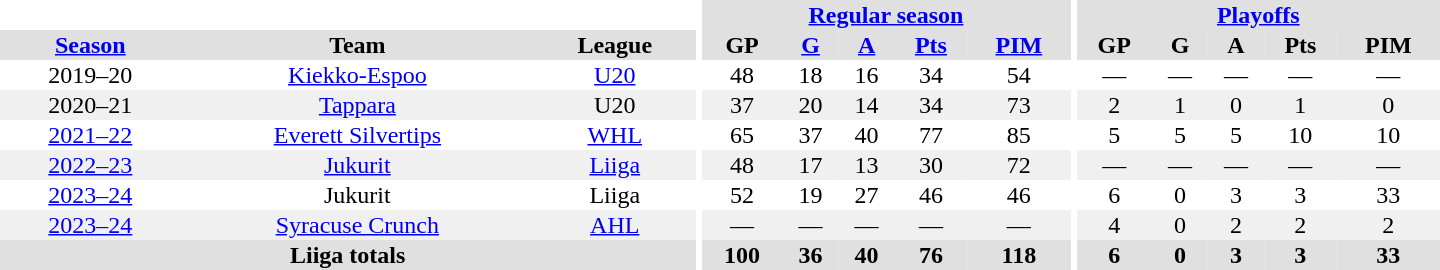<table border="0" cellpadding="1" cellspacing="0" style="text-align:center; width:60em">
<tr bgcolor="#e0e0e0">
<th colspan="3" bgcolor="#ffffff"></th>
<th rowspan="100" bgcolor="#ffffff"></th>
<th colspan="5"><a href='#'>Regular season</a></th>
<th rowspan="100" bgcolor="#ffffff"></th>
<th colspan="5"><a href='#'>Playoffs</a></th>
</tr>
<tr bgcolor="#e0e0e0">
<th><a href='#'>Season</a></th>
<th>Team</th>
<th>League</th>
<th>GP</th>
<th><a href='#'>G</a></th>
<th><a href='#'>A</a></th>
<th><a href='#'>Pts</a></th>
<th><a href='#'>PIM</a></th>
<th>GP</th>
<th>G</th>
<th>A</th>
<th>Pts</th>
<th>PIM</th>
</tr>
<tr>
<td>2019–20</td>
<td><a href='#'>Kiekko-Espoo</a></td>
<td><a href='#'>U20</a></td>
<td>48</td>
<td>18</td>
<td>16</td>
<td>34</td>
<td>54</td>
<td>—</td>
<td>—</td>
<td>—</td>
<td>—</td>
<td>—</td>
</tr>
<tr bgcolor="#f0f0f0">
<td>2020–21</td>
<td><a href='#'>Tappara</a></td>
<td>U20</td>
<td>37</td>
<td>20</td>
<td>14</td>
<td>34</td>
<td>73</td>
<td>2</td>
<td>1</td>
<td>0</td>
<td>1</td>
<td>0</td>
</tr>
<tr>
<td><a href='#'>2021–22</a></td>
<td><a href='#'>Everett Silvertips</a></td>
<td><a href='#'>WHL</a></td>
<td>65</td>
<td>37</td>
<td>40</td>
<td>77</td>
<td>85</td>
<td>5</td>
<td>5</td>
<td>5</td>
<td>10</td>
<td>10</td>
</tr>
<tr bgcolor="#f0f0f0">
<td><a href='#'>2022–23</a></td>
<td><a href='#'>Jukurit</a></td>
<td><a href='#'>Liiga</a></td>
<td>48</td>
<td>17</td>
<td>13</td>
<td>30</td>
<td>72</td>
<td>—</td>
<td>—</td>
<td>—</td>
<td>—</td>
<td>—</td>
</tr>
<tr>
<td><a href='#'>2023–24</a></td>
<td>Jukurit</td>
<td>Liiga</td>
<td>52</td>
<td>19</td>
<td>27</td>
<td>46</td>
<td>46</td>
<td>6</td>
<td>0</td>
<td>3</td>
<td>3</td>
<td>33</td>
</tr>
<tr bgcolor="#f0f0f0">
<td><a href='#'>2023–24</a></td>
<td><a href='#'>Syracuse Crunch</a></td>
<td><a href='#'>AHL</a></td>
<td>—</td>
<td>—</td>
<td>—</td>
<td>—</td>
<td>—</td>
<td>4</td>
<td>0</td>
<td>2</td>
<td>2</td>
<td>2</td>
</tr>
<tr bgcolor="#e0e0e0">
<th colspan="3">Liiga totals</th>
<th>100</th>
<th>36</th>
<th>40</th>
<th>76</th>
<th>118</th>
<th>6</th>
<th>0</th>
<th>3</th>
<th>3</th>
<th>33</th>
</tr>
</table>
